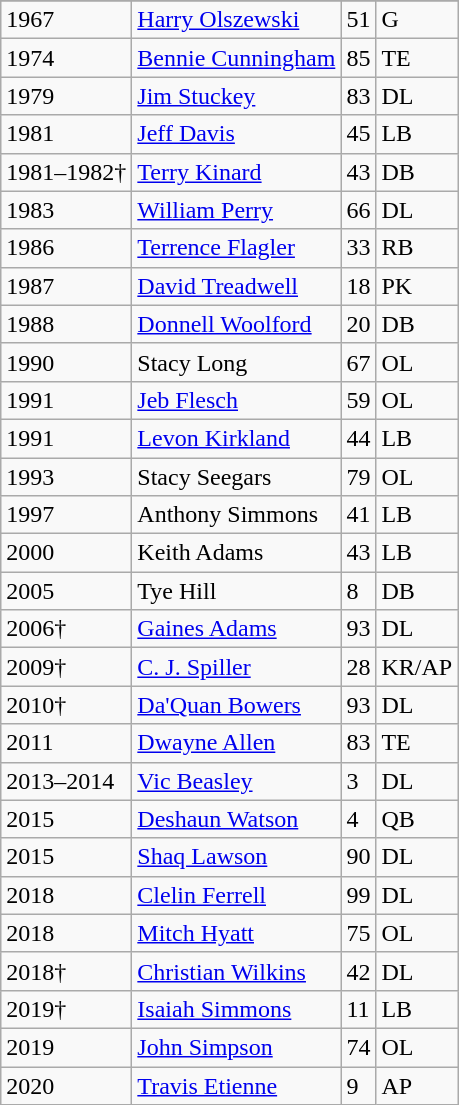<table class="wikitable">
<tr>
</tr>
<tr>
<td>1967</td>
<td><a href='#'>Harry Olszewski</a></td>
<td>51</td>
<td>G</td>
</tr>
<tr>
<td>1974</td>
<td><a href='#'>Bennie Cunningham</a></td>
<td>85</td>
<td>TE</td>
</tr>
<tr>
<td>1979</td>
<td><a href='#'>Jim Stuckey</a></td>
<td>83</td>
<td>DL</td>
</tr>
<tr>
<td>1981</td>
<td><a href='#'>Jeff Davis</a></td>
<td>45</td>
<td>LB</td>
</tr>
<tr>
<td>1981–1982†</td>
<td><a href='#'>Terry Kinard</a></td>
<td>43</td>
<td>DB</td>
</tr>
<tr>
<td>1983</td>
<td><a href='#'>William Perry</a></td>
<td>66</td>
<td>DL</td>
</tr>
<tr>
<td>1986</td>
<td><a href='#'>Terrence Flagler</a></td>
<td>33</td>
<td>RB</td>
</tr>
<tr>
<td>1987</td>
<td><a href='#'>David Treadwell</a></td>
<td>18</td>
<td>PK</td>
</tr>
<tr>
<td>1988</td>
<td><a href='#'>Donnell Woolford</a></td>
<td>20</td>
<td>DB</td>
</tr>
<tr>
<td>1990</td>
<td>Stacy Long</td>
<td>67</td>
<td>OL</td>
</tr>
<tr>
<td>1991</td>
<td><a href='#'>Jeb Flesch</a></td>
<td>59</td>
<td>OL</td>
</tr>
<tr>
<td>1991</td>
<td><a href='#'>Levon Kirkland</a></td>
<td>44</td>
<td>LB</td>
</tr>
<tr>
<td>1993</td>
<td>Stacy Seegars</td>
<td>79</td>
<td>OL</td>
</tr>
<tr>
<td>1997</td>
<td>Anthony Simmons</td>
<td>41</td>
<td>LB</td>
</tr>
<tr>
<td>2000</td>
<td>Keith Adams</td>
<td>43</td>
<td>LB</td>
</tr>
<tr>
<td>2005</td>
<td>Tye Hill</td>
<td>8</td>
<td>DB</td>
</tr>
<tr>
<td>2006†</td>
<td><a href='#'>Gaines Adams</a></td>
<td>93</td>
<td>DL</td>
</tr>
<tr>
<td>2009†</td>
<td><a href='#'>C. J. Spiller</a></td>
<td>28</td>
<td>KR/AP</td>
</tr>
<tr>
<td>2010†</td>
<td><a href='#'>Da'Quan Bowers</a></td>
<td>93</td>
<td>DL</td>
</tr>
<tr>
<td>2011</td>
<td><a href='#'>Dwayne Allen</a></td>
<td>83</td>
<td>TE</td>
</tr>
<tr>
<td>2013–2014</td>
<td><a href='#'>Vic Beasley</a></td>
<td>3</td>
<td>DL</td>
</tr>
<tr>
<td>2015</td>
<td><a href='#'>Deshaun Watson</a></td>
<td>4</td>
<td>QB</td>
</tr>
<tr>
<td>2015</td>
<td><a href='#'>Shaq Lawson</a></td>
<td>90</td>
<td>DL</td>
</tr>
<tr>
<td>2018</td>
<td><a href='#'>Clelin Ferrell</a></td>
<td>99</td>
<td>DL</td>
</tr>
<tr>
<td>2018</td>
<td><a href='#'>Mitch Hyatt</a></td>
<td>75</td>
<td>OL</td>
</tr>
<tr>
<td>2018†</td>
<td><a href='#'>Christian Wilkins</a></td>
<td>42</td>
<td>DL</td>
</tr>
<tr>
<td>2019†</td>
<td><a href='#'>Isaiah Simmons</a></td>
<td>11</td>
<td>LB</td>
</tr>
<tr>
<td>2019</td>
<td><a href='#'>John Simpson</a></td>
<td>74</td>
<td>OL</td>
</tr>
<tr>
<td>2020</td>
<td><a href='#'>Travis Etienne</a></td>
<td>9</td>
<td>AP</td>
</tr>
</table>
